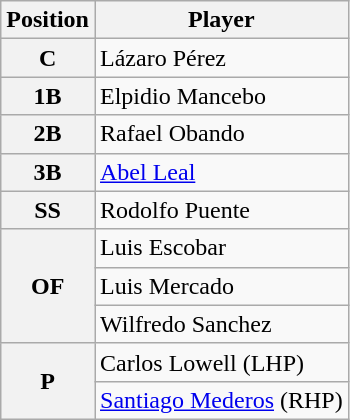<table class=wikitable>
<tr>
<th>Position</th>
<th>Player</th>
</tr>
<tr>
<th>C</th>
<td> Lázaro Pérez</td>
</tr>
<tr>
<th>1B</th>
<td> Elpidio Mancebo</td>
</tr>
<tr>
<th>2B</th>
<td> Rafael Obando</td>
</tr>
<tr>
<th>3B</th>
<td> <a href='#'>Abel Leal</a></td>
</tr>
<tr>
<th>SS</th>
<td> Rodolfo Puente</td>
</tr>
<tr>
<th rowspan=3>OF</th>
<td> Luis Escobar</td>
</tr>
<tr>
<td> Luis Mercado</td>
</tr>
<tr>
<td> Wilfredo Sanchez</td>
</tr>
<tr>
<th rowspan=2>P</th>
<td> Carlos Lowell (LHP)</td>
</tr>
<tr>
<td> <a href='#'>Santiago Mederos</a> (RHP)</td>
</tr>
</table>
